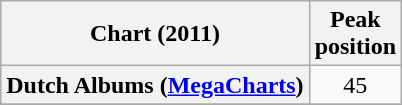<table class="wikitable sortable plainrowheaders" style="text-align:center">
<tr>
<th>Chart (2011)</th>
<th>Peak<br>position</th>
</tr>
<tr>
<th scope="row">Dutch Albums (<a href='#'>MegaCharts</a>)</th>
<td>45</td>
</tr>
<tr>
</tr>
</table>
